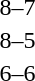<table style="text-align:center">
<tr>
<th width=200></th>
<th width=100></th>
<th width=200></th>
</tr>
<tr>
<td align=right><strong></strong></td>
<td>8–7</td>
<td align=left></td>
</tr>
<tr>
<td align=right><strong></strong></td>
<td>8–5</td>
<td align=left></td>
</tr>
<tr>
<td align=right><strong></strong></td>
<td>6–6</td>
<td align=left><strong></strong></td>
</tr>
</table>
